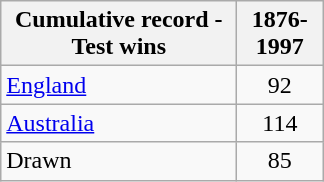<table class="wikitable" style="text-align:center;">
<tr>
<th width="150">Cumulative record - Test wins</th>
<th width="50">1876-1997</th>
</tr>
<tr>
<td style="text-align:left;"><a href='#'>England</a></td>
<td>92</td>
</tr>
<tr>
<td style="text-align:left;"><a href='#'>Australia</a></td>
<td>114</td>
</tr>
<tr>
<td style="text-align:left;">Drawn</td>
<td>85</td>
</tr>
</table>
